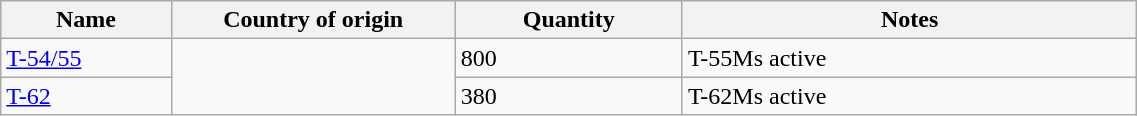<table class="wikitable" border="0" width="60%">
<tr>
<th width="15%">Name</th>
<th width="25%">Country of origin</th>
<th width="20%">Quantity</th>
<th>Notes</th>
</tr>
<tr>
<td><a href='#'>T-54/55</a></td>
<td rowspan="2"></td>
<td>800</td>
<td>T-55Ms active</td>
</tr>
<tr>
<td><a href='#'>T-62</a></td>
<td>380</td>
<td>T-62Ms active</td>
</tr>
</table>
